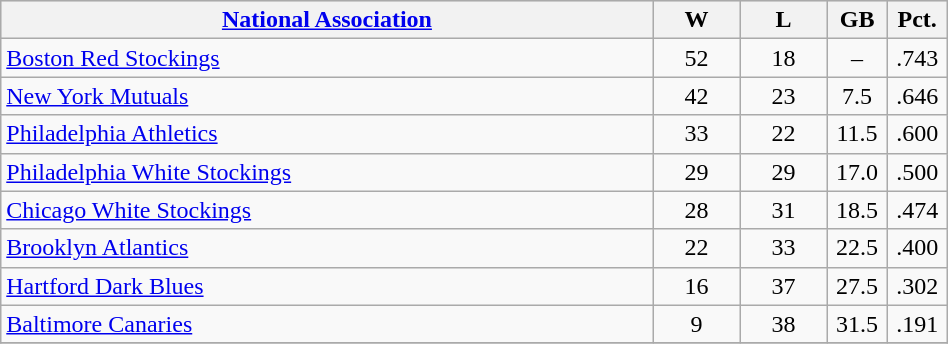<table class="wikitable" width="50%">
<tr style="text-align:center;background-color:#dddddd">
<th width="60%"><a href='#'>National Association</a></th>
<th width="8%">W</th>
<th width="8%">L</th>
<th width="5%">GB</th>
<th width="5%">Pct.</th>
</tr>
<tr style="text-align:center;">
<td style="text-align:left;"><a href='#'>Boston Red Stockings</a></td>
<td>52</td>
<td>18</td>
<td>–</td>
<td>.743</td>
</tr>
<tr style="text-align:center;">
<td style="text-align:left;"><a href='#'>New York Mutuals</a></td>
<td>42</td>
<td>23</td>
<td>7.5</td>
<td>.646</td>
</tr>
<tr style="text-align:center;">
<td style="text-align:left;"><a href='#'>Philadelphia Athletics</a></td>
<td>33</td>
<td>22</td>
<td>11.5</td>
<td>.600</td>
</tr>
<tr style="text-align:center;">
<td style="text-align:left;"><a href='#'>Philadelphia White Stockings</a></td>
<td>29</td>
<td>29</td>
<td>17.0</td>
<td>.500</td>
</tr>
<tr style="text-align:center;">
<td style="text-align:left;"><a href='#'>Chicago White Stockings</a></td>
<td>28</td>
<td>31</td>
<td>18.5</td>
<td>.474</td>
</tr>
<tr style="text-align:center;">
<td style="text-align:left;"><a href='#'>Brooklyn Atlantics</a></td>
<td>22</td>
<td>33</td>
<td>22.5</td>
<td>.400</td>
</tr>
<tr style="text-align:center;">
<td style="text-align:left;"><a href='#'>Hartford Dark Blues</a></td>
<td>16</td>
<td>37</td>
<td>27.5</td>
<td>.302</td>
</tr>
<tr style="text-align:center;">
<td style="text-align:left;"><a href='#'>Baltimore Canaries</a></td>
<td>9</td>
<td>38</td>
<td>31.5</td>
<td>.191</td>
</tr>
<tr style="text-align:center;">
</tr>
</table>
